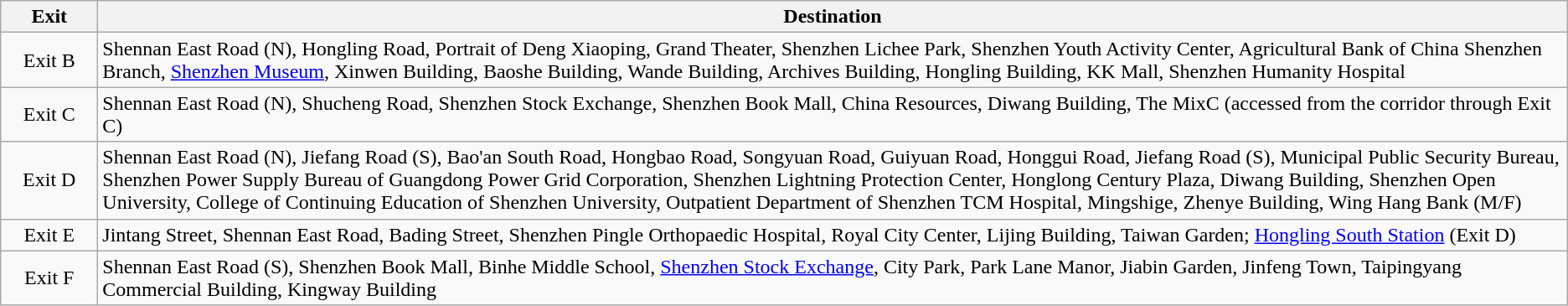<table class="wikitable">
<tr>
<th style="width:70px">Exit</th>
<th>Destination</th>
</tr>
<tr>
<td align="center">Exit B</td>
<td>Shennan East Road (N), Hongling Road, Portrait of Deng Xiaoping, Grand Theater, Shenzhen Lichee Park, Shenzhen Youth Activity Center, Agricultural Bank of China Shenzhen Branch, <a href='#'>Shenzhen Museum</a>, Xinwen Building, Baoshe Building, Wande Building, Archives Building, Hongling Building, KK Mall, Shenzhen Humanity Hospital</td>
</tr>
<tr>
<td align="center">Exit C</td>
<td>Shennan East Road (N), Shucheng Road, Shenzhen Stock Exchange, Shenzhen Book Mall, China Resources, Diwang Building, The MixC (accessed from the corridor through Exit C)</td>
</tr>
<tr>
<td align="center">Exit D</td>
<td>Shennan East Road (N), Jiefang Road (S), Bao'an South Road, Hongbao Road, Songyuan Road, Guiyuan Road, Honggui Road, Jiefang Road (S), Municipal Public Security Bureau, Shenzhen Power Supply Bureau of Guangdong Power Grid Corporation, Shenzhen Lightning Protection Center, Honglong Century Plaza, Diwang Building, Shenzhen Open University, College of Continuing Education of Shenzhen University, Outpatient Department of Shenzhen TCM Hospital, Mingshige, Zhenye Building, Wing Hang Bank (M/F)</td>
</tr>
<tr>
<td align="center">Exit E</td>
<td>Jintang Street, Shennan East Road, Bading Street, Shenzhen Pingle Orthopaedic Hospital, Royal City Center, Lijing Building, Taiwan Garden; <a href='#'>Hongling South Station</a> (Exit D)</td>
</tr>
<tr>
<td align="center">Exit F</td>
<td>Shennan East Road (S), Shenzhen Book Mall, Binhe Middle School, <a href='#'>Shenzhen Stock Exchange</a>, City Park, Park Lane Manor, Jiabin Garden, Jinfeng Town, Taipingyang Commercial Building, Kingway Building</td>
</tr>
</table>
